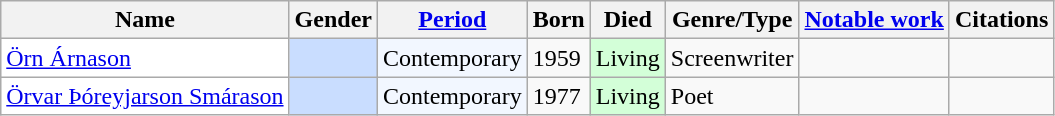<table class="wikitable sortable sort-under" summary="The first column lists the names, starting with given name, then surname. The next column gives the gender. The next three columns give details on when the individual lived, then the specialisation of the individual, with a notable work and citations following.">
<tr>
<th scope="col">Name</th>
<th scope="col">Gender</th>
<th scope="col" class="unsortable"><a href='#'>Period</a></th>
<th scope="col">Born</th>
<th scope="col">Died</th>
<th scope="col" class="unsortable" abbr="type">Genre/Type</th>
<th class="unsortable" scope="col"><a href='#'>Notable work</a></th>
<th scope="col" class="unsortable">Citations</th>
</tr>
<tr>
<td style="background:white"><a href='#'>Örn Árnason</a></td>
<td style="background:#c9ddff"></td>
<td style="background:#f2f7ff">Contemporary</td>
<td>1959</td>
<td style="background:#d3ffd8">Living</td>
<td>Screenwriter</td>
<td></td>
<td></td>
</tr>
<tr>
<td style="background:white"><a href='#'>Örvar Þóreyjarson Smárason</a></td>
<td style="background:#c9ddff"></td>
<td style="background:#f2f7ff">Contemporary</td>
<td>1977</td>
<td style="background:#d3ffd8">Living</td>
<td>Poet</td>
<td></td>
<td></td>
</tr>
</table>
